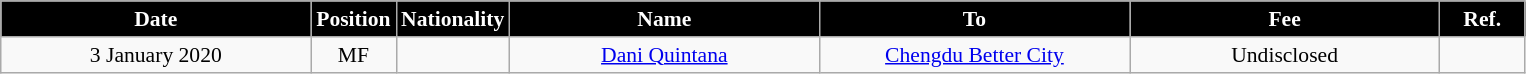<table class="wikitable"  style="text-align:center; font-size:90%; ">
<tr>
<th style="background:#000000; color:#fff; width:200px;">Date</th>
<th style="background:#000000; color:#fff; width:50px;">Position</th>
<th style="background:#000000; color:#fff; width:50px;">Nationality</th>
<th style="background:#000000; color:#fff; width:200px;">Name</th>
<th style="background:#000000; color:#fff; width:200px;">To</th>
<th style="background:#000000; color:#fff; width:200px;">Fee</th>
<th style="background:#000000; color:#fff; width:50px;">Ref.</th>
</tr>
<tr>
<td>3 January 2020</td>
<td>MF</td>
<td></td>
<td><a href='#'>Dani Quintana</a></td>
<td><a href='#'>Chengdu Better City</a></td>
<td>Undisclosed</td>
<td></td>
</tr>
</table>
